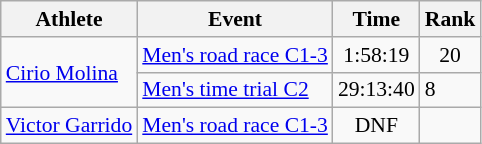<table class="wikitable" style="font-size:90%">
<tr>
<th>Athlete</th>
<th>Event</th>
<th>Time</th>
<th>Rank</th>
</tr>
<tr align=center>
<td align=left rowspan=2><a href='#'>Cirio Molina</a></td>
<td align=left><a href='#'>Men's road race C1-3</a></td>
<td>1:58:19</td>
<td>20</td>
</tr>
<tr>
<td align=left><a href='#'>Men's time trial C2</a></td>
<td>29:13:40</td>
<td>8</td>
</tr>
<tr align=center>
<td align=left><a href='#'>Victor Garrido</a></td>
<td align=left><a href='#'>Men's road race C1-3</a></td>
<td>DNF</td>
<td></td>
</tr>
</table>
